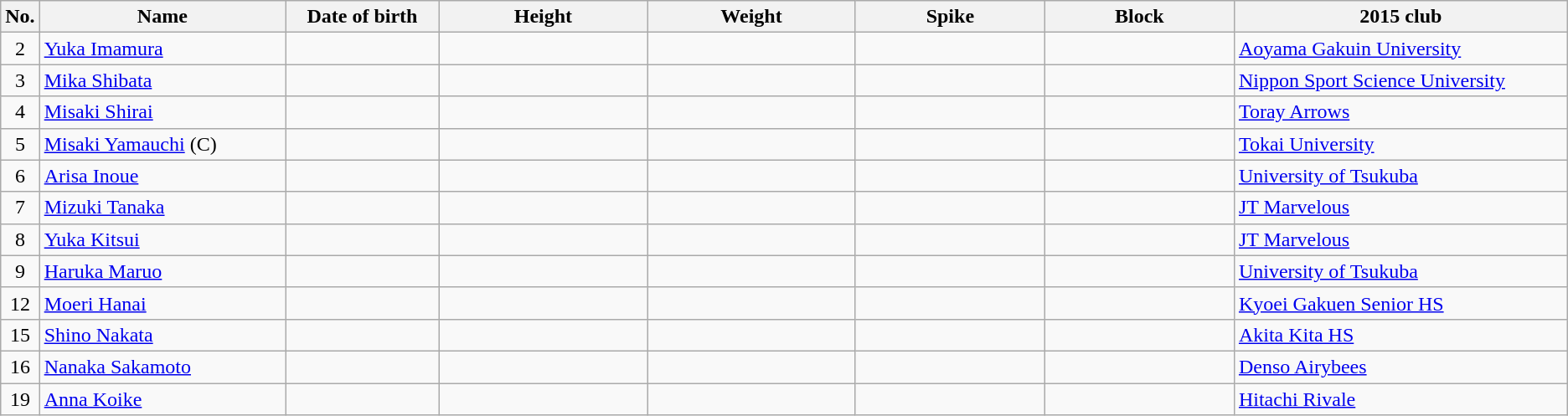<table class="wikitable sortable" style="text-align:center;">
<tr>
<th>No.</th>
<th style="width:13em">Name</th>
<th style="width:8em">Date of birth</th>
<th style="width:11em">Height</th>
<th style="width:11em">Weight</th>
<th style="width:10em">Spike</th>
<th style="width:10em">Block</th>
<th style="width:18em">2015 club</th>
</tr>
<tr>
<td>2</td>
<td align=left><a href='#'>Yuka Imamura</a></td>
<td align=right></td>
<td></td>
<td></td>
<td></td>
<td></td>
<td align=left> <a href='#'>Aoyama Gakuin University</a></td>
</tr>
<tr>
<td>3</td>
<td align=left><a href='#'>Mika Shibata</a></td>
<td align=right></td>
<td></td>
<td></td>
<td></td>
<td></td>
<td align=left> <a href='#'>Nippon Sport Science University</a></td>
</tr>
<tr>
<td>4</td>
<td align=left><a href='#'>Misaki Shirai</a></td>
<td align=right></td>
<td></td>
<td></td>
<td></td>
<td></td>
<td align=left> <a href='#'>Toray Arrows</a></td>
</tr>
<tr>
<td>5</td>
<td align=left><a href='#'>Misaki Yamauchi</a> (C)</td>
<td align=right></td>
<td></td>
<td></td>
<td></td>
<td></td>
<td align=left> <a href='#'>Tokai University</a></td>
</tr>
<tr>
<td>6</td>
<td align=left><a href='#'>Arisa Inoue</a></td>
<td align=right></td>
<td></td>
<td></td>
<td></td>
<td></td>
<td align=left> <a href='#'>University of Tsukuba</a></td>
</tr>
<tr>
<td>7</td>
<td align=left><a href='#'>Mizuki Tanaka</a></td>
<td align=right></td>
<td></td>
<td></td>
<td></td>
<td></td>
<td align=left> <a href='#'>JT Marvelous</a></td>
</tr>
<tr>
<td>8</td>
<td align=left><a href='#'>Yuka Kitsui</a></td>
<td align=right></td>
<td></td>
<td></td>
<td></td>
<td></td>
<td align=left> <a href='#'>JT Marvelous</a></td>
</tr>
<tr>
<td>9</td>
<td align=left><a href='#'>Haruka Maruo</a></td>
<td align=right></td>
<td></td>
<td></td>
<td></td>
<td></td>
<td align=left> <a href='#'>University of Tsukuba</a></td>
</tr>
<tr>
<td>12</td>
<td align=left><a href='#'>Moeri Hanai</a></td>
<td align=right></td>
<td></td>
<td></td>
<td></td>
<td></td>
<td align=left> <a href='#'>Kyoei Gakuen Senior HS</a></td>
</tr>
<tr>
<td>15</td>
<td align=left><a href='#'>Shino Nakata</a></td>
<td align=right></td>
<td></td>
<td></td>
<td></td>
<td></td>
<td align=left> <a href='#'>Akita Kita HS</a></td>
</tr>
<tr>
<td>16</td>
<td align=left><a href='#'>Nanaka Sakamoto</a></td>
<td align=right></td>
<td></td>
<td></td>
<td></td>
<td></td>
<td align=left> <a href='#'>Denso Airybees</a></td>
</tr>
<tr>
<td>19</td>
<td align=left><a href='#'>Anna Koike</a></td>
<td align=right></td>
<td></td>
<td></td>
<td></td>
<td></td>
<td align=left> <a href='#'>Hitachi Rivale</a></td>
</tr>
</table>
